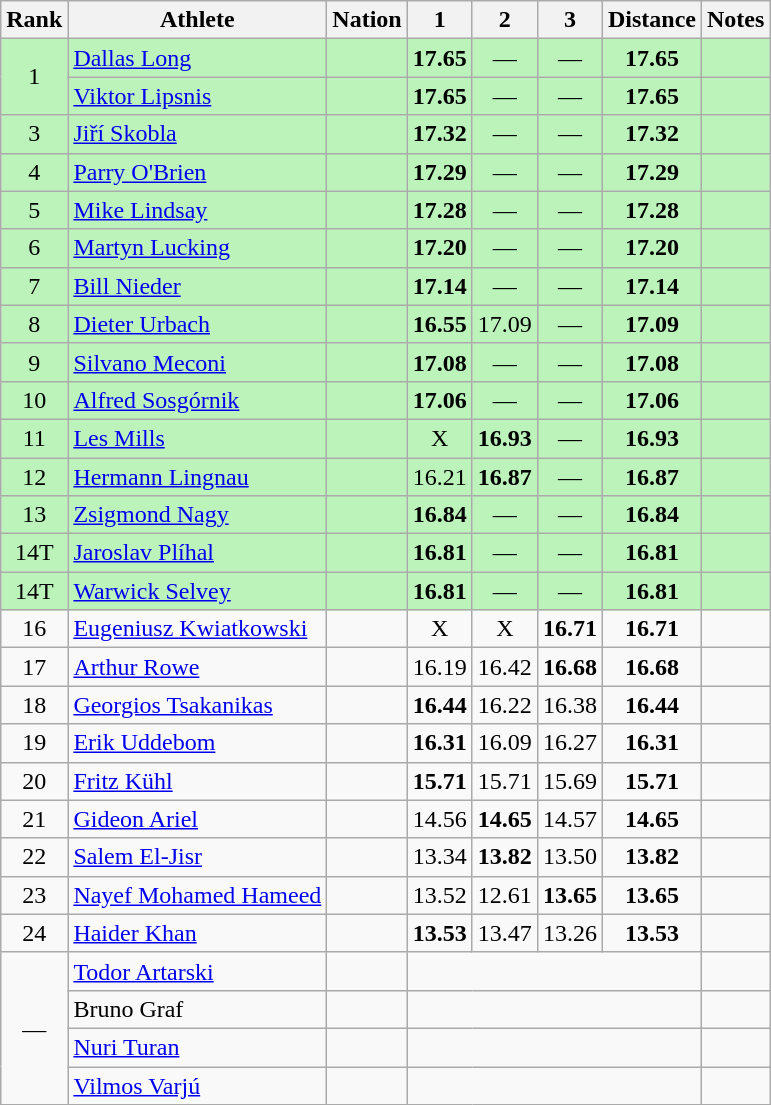<table class="wikitable sortable" style="text-align:center">
<tr>
<th>Rank</th>
<th>Athlete</th>
<th>Nation</th>
<th>1</th>
<th>2</th>
<th>3</th>
<th>Distance</th>
<th>Notes</th>
</tr>
<tr bgcolor=bbf3bb>
<td rowspan=2>1</td>
<td align=left><a href='#'>Dallas Long</a></td>
<td align=left></td>
<td><strong>17.65</strong></td>
<td data-sort-value=1.00>—</td>
<td data-sort-value=1.00>—</td>
<td><strong>17.65</strong></td>
<td></td>
</tr>
<tr bgcolor=bbf3bb>
<td align=left><a href='#'>Viktor Lipsnis</a></td>
<td align=left></td>
<td><strong>17.65</strong></td>
<td data-sort-value=1.00>—</td>
<td data-sort-value=1.00>—</td>
<td><strong>17.65</strong></td>
<td></td>
</tr>
<tr bgcolor=bbf3bb>
<td>3</td>
<td align=left><a href='#'>Jiří Skobla</a></td>
<td align=left></td>
<td><strong>17.32</strong></td>
<td data-sort-value=1.00>—</td>
<td data-sort-value=1.00>—</td>
<td><strong>17.32</strong></td>
<td></td>
</tr>
<tr bgcolor=bbf3bb>
<td>4</td>
<td align=left><a href='#'>Parry O'Brien</a></td>
<td align=left></td>
<td><strong>17.29</strong></td>
<td data-sort-value=1.00>—</td>
<td data-sort-value=1.00>—</td>
<td><strong>17.29</strong></td>
<td></td>
</tr>
<tr bgcolor=bbf3bb>
<td>5</td>
<td align=left><a href='#'>Mike Lindsay</a></td>
<td align=left></td>
<td><strong>17.28</strong></td>
<td data-sort-value=1.00>—</td>
<td data-sort-value=1.00>—</td>
<td><strong>17.28</strong></td>
<td></td>
</tr>
<tr bgcolor=bbf3bb>
<td>6</td>
<td align=left><a href='#'>Martyn Lucking</a></td>
<td align=left></td>
<td><strong>17.20</strong></td>
<td data-sort-value=1.00>—</td>
<td data-sort-value=1.00>—</td>
<td><strong>17.20</strong></td>
<td></td>
</tr>
<tr bgcolor=bbf3bb>
<td>7</td>
<td align=left><a href='#'>Bill Nieder</a></td>
<td align=left></td>
<td><strong>17.14</strong></td>
<td data-sort-value=1.00>—</td>
<td data-sort-value=1.00>—</td>
<td><strong>17.14</strong></td>
<td></td>
</tr>
<tr bgcolor=bbf3bb>
<td>8</td>
<td align=left><a href='#'>Dieter Urbach</a></td>
<td align=left></td>
<td><strong>16.55</strong></td>
<td>17.09</td>
<td data-sort-value=1.00>—</td>
<td><strong>17.09</strong></td>
<td></td>
</tr>
<tr bgcolor=bbf3bb>
<td>9</td>
<td align=left><a href='#'>Silvano Meconi</a></td>
<td align=left></td>
<td><strong>17.08</strong></td>
<td data-sort-value=1.00>—</td>
<td data-sort-value=1.00>—</td>
<td><strong>17.08</strong></td>
<td></td>
</tr>
<tr bgcolor=bbf3bb>
<td>10</td>
<td align=left><a href='#'>Alfred Sosgórnik</a></td>
<td align=left></td>
<td><strong>17.06</strong></td>
<td data-sort-value=1.00>—</td>
<td data-sort-value=1.00>—</td>
<td><strong>17.06</strong></td>
<td></td>
</tr>
<tr bgcolor=bbf3bb>
<td>11</td>
<td align=left><a href='#'>Les Mills</a></td>
<td align=left></td>
<td data-sort-value=1.00>X</td>
<td><strong>16.93</strong></td>
<td data-sort-value=1.00>—</td>
<td><strong>16.93</strong></td>
<td></td>
</tr>
<tr bgcolor=bbf3bb>
<td>12</td>
<td align=left><a href='#'>Hermann Lingnau</a></td>
<td align=left></td>
<td>16.21</td>
<td><strong>16.87</strong></td>
<td data-sort-value=1.00>—</td>
<td><strong>16.87</strong></td>
<td></td>
</tr>
<tr bgcolor=bbf3bb>
<td>13</td>
<td align=left><a href='#'>Zsigmond Nagy</a></td>
<td align=left></td>
<td><strong>16.84</strong></td>
<td data-sort-value=1.00>—</td>
<td data-sort-value=1.00>—</td>
<td><strong>16.84</strong></td>
<td></td>
</tr>
<tr bgcolor=bbf3bb>
<td>14T</td>
<td align=left><a href='#'>Jaroslav Plíhal</a></td>
<td align=left></td>
<td><strong>16.81</strong></td>
<td data-sort-value=1.00>—</td>
<td data-sort-value=1.00>—</td>
<td><strong>16.81</strong></td>
<td></td>
</tr>
<tr bgcolor=bbf3bb>
<td>14T</td>
<td align=left><a href='#'>Warwick Selvey</a></td>
<td align=left></td>
<td><strong>16.81</strong></td>
<td data-sort-value=1.00>—</td>
<td data-sort-value=1.00>—</td>
<td><strong>16.81</strong></td>
<td></td>
</tr>
<tr>
<td>16</td>
<td align=left><a href='#'>Eugeniusz Kwiatkowski</a></td>
<td align=left></td>
<td data-sort-value=1.00>X</td>
<td data-sort-value=1.00>X</td>
<td><strong>16.71</strong></td>
<td><strong>16.71</strong></td>
<td></td>
</tr>
<tr>
<td>17</td>
<td align=left><a href='#'>Arthur Rowe</a></td>
<td align=left></td>
<td>16.19</td>
<td>16.42</td>
<td><strong>16.68</strong></td>
<td><strong>16.68</strong></td>
<td></td>
</tr>
<tr>
<td>18</td>
<td align=left><a href='#'>Georgios Tsakanikas</a></td>
<td align=left></td>
<td><strong>16.44</strong></td>
<td>16.22</td>
<td>16.38</td>
<td><strong>16.44</strong></td>
<td></td>
</tr>
<tr>
<td>19</td>
<td align=left><a href='#'>Erik Uddebom</a></td>
<td align=left></td>
<td><strong>16.31</strong></td>
<td>16.09</td>
<td>16.27</td>
<td><strong>16.31</strong></td>
<td></td>
</tr>
<tr>
<td>20</td>
<td align=left><a href='#'>Fritz Kühl</a></td>
<td align=left></td>
<td><strong>15.71</strong></td>
<td>15.71</td>
<td>15.69</td>
<td><strong>15.71</strong></td>
<td></td>
</tr>
<tr>
<td>21</td>
<td align=left><a href='#'>Gideon Ariel</a></td>
<td align=left></td>
<td>14.56</td>
<td><strong>14.65</strong></td>
<td>14.57</td>
<td><strong>14.65</strong></td>
<td></td>
</tr>
<tr>
<td>22</td>
<td align=left><a href='#'>Salem El-Jisr</a></td>
<td align=left></td>
<td>13.34</td>
<td><strong>13.82</strong></td>
<td>13.50</td>
<td><strong>13.82</strong></td>
<td></td>
</tr>
<tr>
<td>23</td>
<td align=left><a href='#'>Nayef Mohamed Hameed</a></td>
<td align=left></td>
<td>13.52</td>
<td>12.61</td>
<td><strong>13.65</strong></td>
<td><strong>13.65</strong></td>
<td></td>
</tr>
<tr>
<td>24</td>
<td align=left><a href='#'>Haider Khan</a></td>
<td align=left></td>
<td><strong>13.53</strong></td>
<td>13.47</td>
<td>13.26</td>
<td><strong>13.53</strong></td>
<td></td>
</tr>
<tr>
<td rowspan=4 data-sort-value=25>—</td>
<td align=left><a href='#'>Todor Artarski</a></td>
<td align=left></td>
<td colspan=4 data-sort-value=0.00></td>
<td></td>
</tr>
<tr>
<td align=left>Bruno Graf</td>
<td align=left></td>
<td colspan=4 data-sort-value=0.00></td>
<td></td>
</tr>
<tr>
<td align=left><a href='#'>Nuri Turan</a></td>
<td align=left></td>
<td colspan=4 data-sort-value=0.00></td>
<td></td>
</tr>
<tr>
<td align=left><a href='#'>Vilmos Varjú</a></td>
<td align=left></td>
<td colspan=4 data-sort-value=0.00></td>
<td></td>
</tr>
</table>
